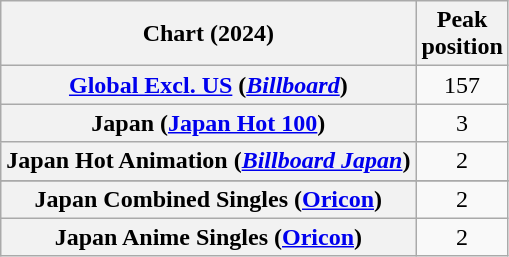<table class="wikitable plainrowheaders sortable" style="text-align:center">
<tr>
<th scope="col">Chart (2024)</th>
<th scope="col">Peak<br>position</th>
</tr>
<tr>
<th scope="row"><a href='#'>Global Excl. US</a> (<em><a href='#'>Billboard</a></em>)</th>
<td>157</td>
</tr>
<tr>
<th scope="row">Japan (<a href='#'>Japan Hot 100</a>)</th>
<td>3</td>
</tr>
<tr>
<th scope="row">Japan Hot Animation (<em><a href='#'>Billboard Japan</a></em>)</th>
<td>2</td>
</tr>
<tr>
</tr>
<tr>
<th scope="row">Japan Combined Singles (<a href='#'>Oricon</a>)</th>
<td>2</td>
</tr>
<tr>
<th scope="row">Japan Anime Singles (<a href='#'>Oricon</a>)</th>
<td>2</td>
</tr>
</table>
